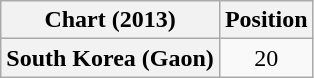<table class="wikitable plainrowheaders" style="text-align:center;">
<tr>
<th>Chart (2013)</th>
<th>Position</th>
</tr>
<tr>
<th scope=row>South Korea (Gaon)</th>
<td>20</td>
</tr>
</table>
